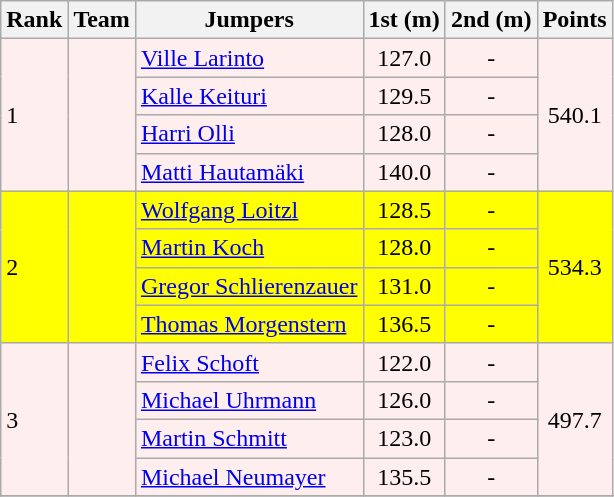<table class="wikitable">
<tr>
<th align=left>Rank</th>
<th>Team</th>
<th>Jumpers</th>
<th align=Center>1st (m)</th>
<th>2nd (m)</th>
<th>Points</th>
</tr>
<tr style="background:#ffeeee;">
<td align=left rowspan="4">1</td>
<td align=left rowspan="4"></td>
<td align=left><a href='#'>Ville Larinto</a></td>
<td align=center>127.0</td>
<td align=center>-</td>
<td align=center rowspan="4">540.1</td>
</tr>
<tr style="background:#ffeeee;">
<td align=left><a href='#'>Kalle Keituri</a></td>
<td align=center>129.5</td>
<td align=center>-</td>
</tr>
<tr style="background:#ffeeee;">
<td align=left><a href='#'>Harri Olli</a></td>
<td align=center>128.0</td>
<td align=center>-</td>
</tr>
<tr style="background:#ffeeee;">
<td align=left><a href='#'>Matti Hautamäki</a></td>
<td align=center>140.0</td>
<td align=center>-</td>
</tr>
<tr style="background:#FFFF00;">
<td align=left rowspan="4">2</td>
<td align=left rowspan="4"></td>
<td align=left><a href='#'>Wolfgang Loitzl</a></td>
<td align=center>128.5</td>
<td align=center>-</td>
<td align=center rowspan="4">534.3</td>
</tr>
<tr style="background:#FFFF00;">
<td align=left><a href='#'>Martin Koch</a></td>
<td align=center>128.0</td>
<td align=center>-</td>
</tr>
<tr style="background:#FFFF00;">
<td align=left><a href='#'>Gregor Schlierenzauer</a></td>
<td align=center>131.0</td>
<td align=center>-</td>
</tr>
<tr style="background:#FFFF00;">
<td align=left><a href='#'>Thomas Morgenstern</a></td>
<td align=center>136.5</td>
<td align=center>-</td>
</tr>
<tr style="background:#ffeeee;">
<td align=left rowspan="4">3</td>
<td align=left rowspan="4"></td>
<td align=left><a href='#'>Felix Schoft</a></td>
<td align=center>122.0</td>
<td align=center>-</td>
<td align=center rowspan="4">497.7</td>
</tr>
<tr style="background:#ffeeee;">
<td align=left><a href='#'>Michael Uhrmann</a></td>
<td align=center>126.0</td>
<td align=center>-</td>
</tr>
<tr style="background:#ffeeee;">
<td align=left><a href='#'>Martin Schmitt</a></td>
<td align=center>123.0</td>
<td align=center>-</td>
</tr>
<tr style="background:#ffeeee;">
<td align=left><a href='#'>Michael Neumayer</a></td>
<td align=center>135.5</td>
<td align=center>-</td>
</tr>
<tr style="background:#ffeeee;">
</tr>
</table>
